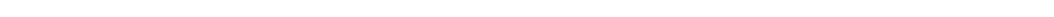<table style="width:1000px; text-align:center;">
<tr style="color:white;">
<td style="background:">25.3%</td>
<td style="background:">14.3%</td>
<td style="background:"><strong>60.4%</strong></td>
</tr>
<tr>
<td></td>
<td></td>
<td></td>
</tr>
</table>
